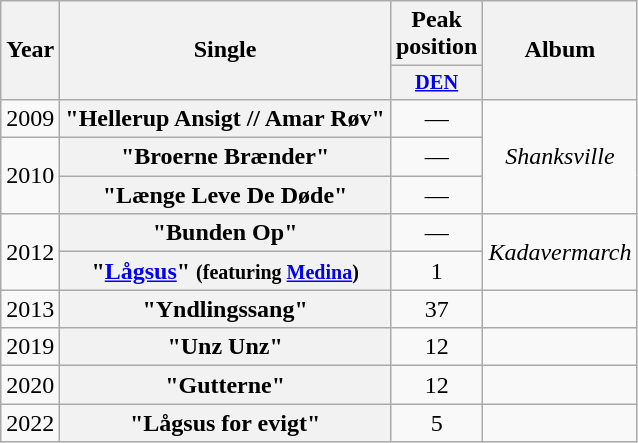<table class="wikitable plainrowheaders" style="text-align:center;">
<tr>
<th scope="col" rowspan="2">Year</th>
<th scope="col" rowspan="2">Single</th>
<th scope="col" colspan="1">Peak<br>position</th>
<th scope="col" rowspan="2">Album</th>
</tr>
<tr>
<th scope="col" style="width:3em;font-size:85%;"><a href='#'>DEN</a><br></th>
</tr>
<tr>
<td>2009</td>
<th scope="row">"Hellerup Ansigt // Amar Røv"</th>
<td>—</td>
<td rowspan="3"><em>Shanksville</em></td>
</tr>
<tr>
<td rowspan="2">2010</td>
<th scope="row">"Broerne Brænder"</th>
<td>—</td>
</tr>
<tr>
<th scope="row">"Længe Leve De Døde"</th>
<td>—</td>
</tr>
<tr>
<td rowspan="2">2012</td>
<th scope="row">"Bunden Op"</th>
<td>—</td>
<td rowspan="2"><em>Kadavermarch</em></td>
</tr>
<tr>
<th scope="row">"<a href='#'>Lågsus</a>" <small>(featuring <a href='#'>Medina</a>)</small></th>
<td>1</td>
</tr>
<tr>
<td>2013</td>
<th scope="row">"Yndlingssang"</th>
<td>37</td>
<td></td>
</tr>
<tr>
<td>2019</td>
<th scope="row">"Unz Unz"<br></th>
<td>12<br></td>
<td></td>
</tr>
<tr>
<td>2020</td>
<th scope="row">"Gutterne"<br></th>
<td>12<br></td>
<td></td>
</tr>
<tr>
<td>2022</td>
<th scope="row">"Lågsus for evigt"<br></th>
<td>5<br></td>
<td></td>
</tr>
</table>
